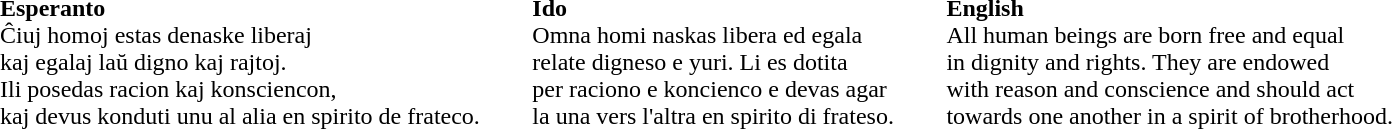<table>
<tr>
<td style="padding-left:2em"><strong>Esperanto</strong><br>Ĉiuj homoj estas denaske liberaj<br>
kaj egalaj laŭ digno kaj rajtoj.<br>
Ili posedas racion kaj konsciencon,<br>
kaj devus konduti unu al alia en spirito de frateco.<br></td>
<td style="padding-left:2em"><strong>Ido</strong><br>Omna homi naskas libera ed egala<br>
relate digneso e yuri. Li es dotita<br>
per raciono e koncienco e devas agar<br>
la una vers l'altra en spirito di frateso.<br></td>
<td style="padding-left:2em"><strong>English</strong><br>All human beings are born free and equal<br>
in dignity and rights. They are endowed<br>
with reason and conscience and should act<br>
towards one another in a spirit of brotherhood.<br></td>
</tr>
</table>
